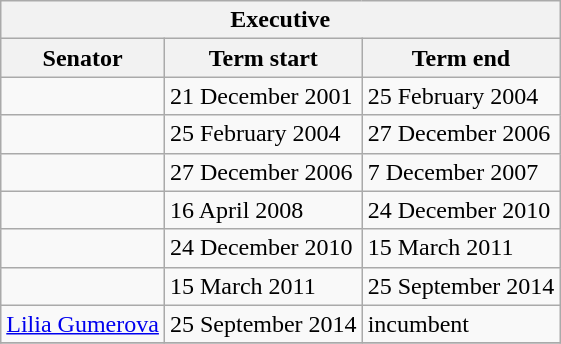<table class="wikitable sortable">
<tr>
<th colspan=3>Executive</th>
</tr>
<tr>
<th>Senator</th>
<th>Term start</th>
<th>Term end</th>
</tr>
<tr>
<td></td>
<td>21 December 2001</td>
<td>25 February 2004</td>
</tr>
<tr>
<td></td>
<td>25 February 2004</td>
<td>27 December 2006</td>
</tr>
<tr>
<td></td>
<td>27 December 2006</td>
<td>7 December 2007</td>
</tr>
<tr>
<td></td>
<td>16 April 2008</td>
<td>24 December 2010</td>
</tr>
<tr>
<td></td>
<td>24 December 2010</td>
<td>15 March 2011</td>
</tr>
<tr>
<td></td>
<td>15 March 2011</td>
<td>25 September 2014</td>
</tr>
<tr>
<td><a href='#'>Lilia Gumerova</a></td>
<td>25 September 2014</td>
<td>incumbent</td>
</tr>
<tr>
</tr>
</table>
